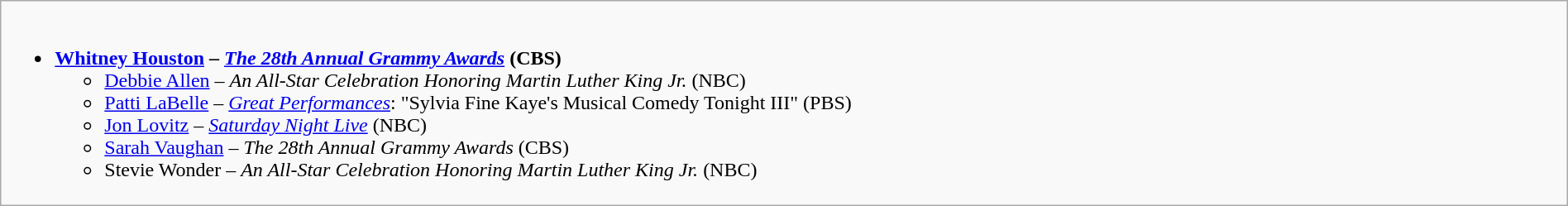<table class=wikitable width="100%">
<tr>
<td style="vertical-align:top;"><br><ul><li><strong><a href='#'>Whitney Houston</a> – <em><a href='#'>The 28th Annual Grammy Awards</a></em> (CBS)</strong><ul><li><a href='#'>Debbie Allen</a> – <em>An All-Star Celebration Honoring Martin Luther King Jr.</em> (NBC)</li><li><a href='#'>Patti LaBelle</a> – <em><a href='#'>Great Performances</a></em>: "Sylvia Fine Kaye's Musical Comedy Tonight III" (PBS)</li><li><a href='#'>Jon Lovitz</a> – <em><a href='#'>Saturday Night Live</a></em> (NBC)</li><li><a href='#'>Sarah Vaughan</a> – <em>The 28th Annual Grammy Awards</em> (CBS)</li><li>Stevie Wonder – <em>An All-Star Celebration Honoring Martin Luther King Jr.</em> (NBC)</li></ul></li></ul></td>
</tr>
</table>
